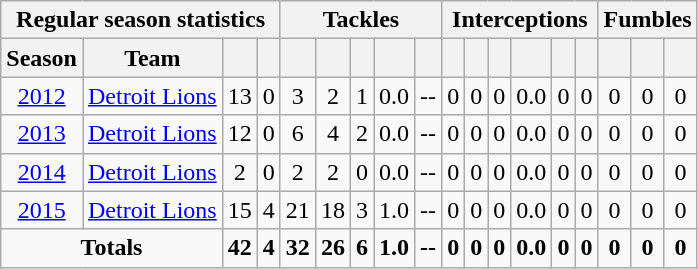<table class="wikitable" style="text-align:center;">
<tr>
<th colspan="4">Regular season statistics</th>
<th colspan="5">Tackles</th>
<th colspan="6">Interceptions</th>
<th colspan="3">Fumbles</th>
</tr>
<tr>
<th>Season</th>
<th>Team</th>
<th></th>
<th></th>
<th></th>
<th></th>
<th></th>
<th></th>
<th></th>
<th></th>
<th></th>
<th></th>
<th></th>
<th></th>
<th></th>
<th></th>
<th></th>
<th></th>
</tr>
<tr>
<td><a href='#'>2012</a></td>
<td><a href='#'>Detroit Lions</a></td>
<td>13</td>
<td>0</td>
<td>3</td>
<td>2</td>
<td>1</td>
<td>0.0</td>
<td>--</td>
<td>0</td>
<td>0</td>
<td>0</td>
<td>0.0</td>
<td>0</td>
<td>0</td>
<td>0</td>
<td>0</td>
<td>0</td>
</tr>
<tr>
<td><a href='#'>2013</a></td>
<td><a href='#'>Detroit Lions</a></td>
<td>12</td>
<td>0</td>
<td>6</td>
<td>4</td>
<td>2</td>
<td>0.0</td>
<td>--</td>
<td>0</td>
<td>0</td>
<td>0</td>
<td>0.0</td>
<td>0</td>
<td>0</td>
<td>0</td>
<td>0</td>
<td>0</td>
</tr>
<tr>
<td><a href='#'>2014</a></td>
<td><a href='#'>Detroit Lions</a></td>
<td>2</td>
<td>0</td>
<td>2</td>
<td>2</td>
<td>0</td>
<td>0.0</td>
<td>--</td>
<td>0</td>
<td>0</td>
<td>0</td>
<td>0.0</td>
<td>0</td>
<td>0</td>
<td>0</td>
<td>0</td>
<td>0</td>
</tr>
<tr>
<td><a href='#'>2015</a></td>
<td><a href='#'>Detroit Lions</a></td>
<td>15</td>
<td>4</td>
<td>21</td>
<td>18</td>
<td>3</td>
<td>1.0</td>
<td>--</td>
<td>0</td>
<td>0</td>
<td>0</td>
<td>0.0</td>
<td>0</td>
<td>0</td>
<td>0</td>
<td>0</td>
<td>0</td>
</tr>
<tr>
<td colspan="2"><strong>Totals</strong></td>
<td><strong>42</strong></td>
<td><strong>4</strong></td>
<td><strong>32</strong></td>
<td><strong>26</strong></td>
<td><strong>6</strong></td>
<td><strong>1.0</strong></td>
<td><strong>--</strong></td>
<td><strong>0</strong></td>
<td><strong>0</strong></td>
<td><strong>0</strong></td>
<td><strong>0.0</strong></td>
<td><strong>0</strong></td>
<td><strong>0</strong></td>
<td><strong>0</strong></td>
<td><strong>0</strong></td>
<td><strong>0</strong></td>
</tr>
</table>
